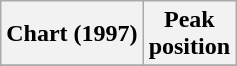<table class="wikitable plainrowheaders" style="text-align:center">
<tr>
<th scope="col">Chart (1997)</th>
<th scope="col">Peak<br>position</th>
</tr>
<tr>
</tr>
</table>
